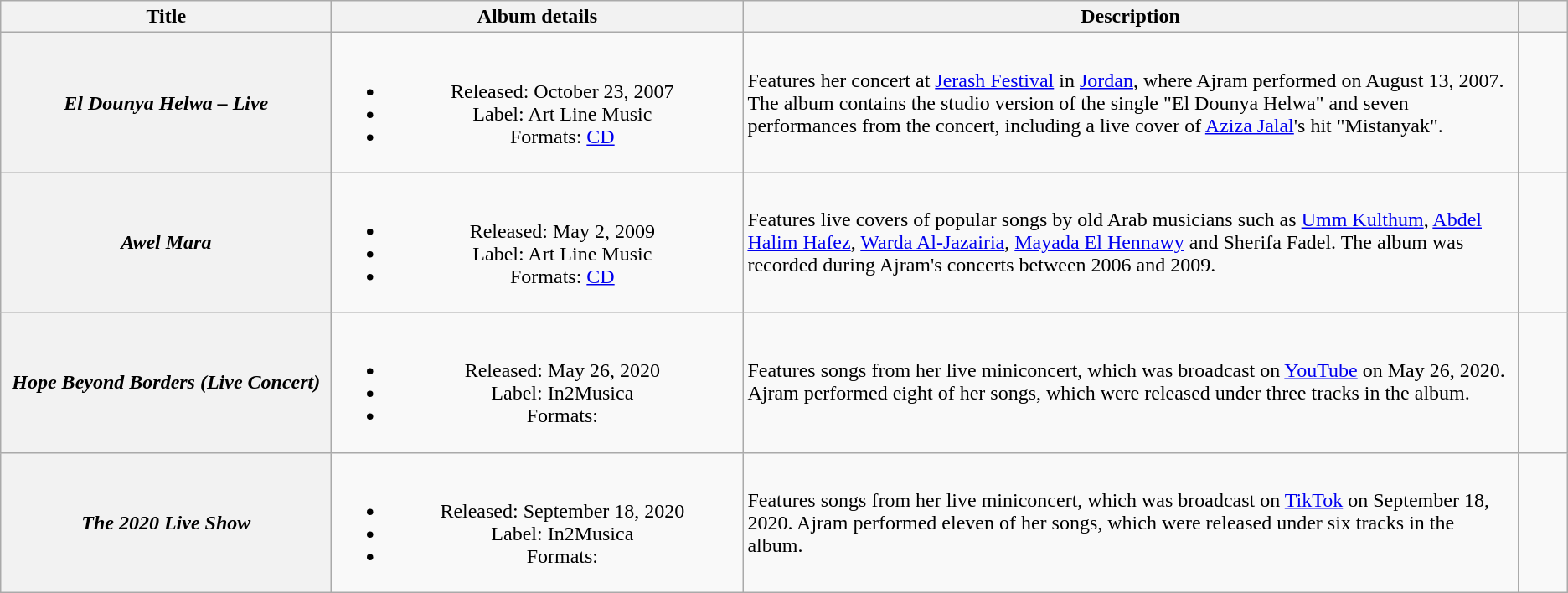<table class="wikitable plainrowheaders" style="text-align:center;">
<tr>
<th scope="col" style="width:16em;">Title</th>
<th scope="col" style="width:20em;">Album details</th>
<th scope="col">Description</th>
<th scope="col" style="width: 2em;"></th>
</tr>
<tr>
<th scope="row"><em>El Dounya Helwa – Live</em></th>
<td><br><ul><li>Released: October 23, 2007</li><li>Label: Art Line Music</li><li>Formats: <a href='#'>CD</a></li></ul></td>
<td style="text-align:left;">Features her concert at <a href='#'>Jerash Festival</a> in <a href='#'>Jordan</a>, where Ajram performed on August 13, 2007. The album contains the studio version of the single "El Dounya Helwa" and seven performances from the concert, including a live cover of <a href='#'>Aziza Jalal</a>'s hit "Mistanyak".</td>
<td><br></td>
</tr>
<tr>
<th scope="row"><em>Awel Mara</em></th>
<td><br><ul><li>Released: May 2, 2009</li><li>Label: Art Line Music</li><li>Formats: <a href='#'>CD</a></li></ul></td>
<td style="text-align:left;">Features live covers of popular songs by old Arab musicians such as <a href='#'>Umm Kulthum</a>, <a href='#'>Abdel Halim Hafez</a>, <a href='#'>Warda Al-Jazairia</a>, <a href='#'>Mayada El Hennawy</a> and Sherifa Fadel. The album was recorded during Ajram's concerts between 2006 and 2009.</td>
<td><br></td>
</tr>
<tr>
<th scope="row"><em>Hope Beyond Borders (Live Concert)</em></th>
<td><br><ul><li>Released: May 26, 2020</li><li>Label: In2Musica</li><li>Formats: </li></ul></td>
<td style="text-align:left;">Features songs from her live miniconcert, which was broadcast on <a href='#'>YouTube</a> on May 26, 2020. Ajram performed eight of her songs, which were released under three tracks in the album.</td>
<td><br></td>
</tr>
<tr>
<th scope="row"><em>The 2020 Live Show</em></th>
<td><br><ul><li>Released: September 18, 2020</li><li>Label: In2Musica</li><li>Formats: </li></ul></td>
<td style="text-align:left;">Features songs from her live miniconcert, which was broadcast on <a href='#'>TikTok</a> on September 18, 2020. Ajram performed eleven of her songs, which were released under six tracks in the album.</td>
<td><br></td>
</tr>
</table>
